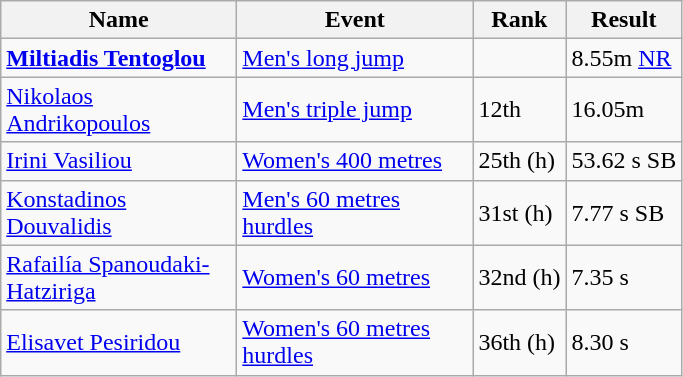<table class="wikitable sortable">
<tr>
<th width=150>Name</th>
<th width=150>Event</th>
<th>Rank</th>
<th>Result</th>
</tr>
<tr>
<td><strong><a href='#'>Miltiadis Tentoglou</a></strong></td>
<td><a href='#'>Men's long jump</a></td>
<td></td>
<td>8.55m <a href='#'>NR</a></td>
</tr>
<tr>
<td><a href='#'>Nikolaos Andrikopoulos</a></td>
<td><a href='#'>Men's triple jump</a></td>
<td>12th</td>
<td>16.05m</td>
</tr>
<tr>
<td><a href='#'>Irini Vasiliou</a></td>
<td><a href='#'>Women's 400 metres</a></td>
<td>25th (h)</td>
<td>53.62 s SB</td>
</tr>
<tr>
<td><a href='#'>Konstadinos Douvalidis</a></td>
<td><a href='#'>Men's 60 metres hurdles</a></td>
<td>31st (h)</td>
<td>7.77 s SB</td>
</tr>
<tr>
<td><a href='#'>Rafailía Spanoudaki-Hatziriga</a></td>
<td><a href='#'>Women's 60 metres</a></td>
<td>32nd (h)</td>
<td>7.35 s</td>
</tr>
<tr>
<td><a href='#'>Elisavet Pesiridou</a></td>
<td><a href='#'>Women's 60 metres hurdles</a></td>
<td>36th (h)</td>
<td>8.30 s</td>
</tr>
</table>
